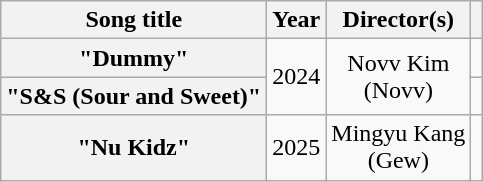<table class="wikitable plainrowheaders sortable" style="text-align:center">
<tr>
<th scope="col">Song title</th>
<th scope="col">Year</th>
<th scope="col">Director(s)</th>
<th scope="col" class="unsortable"></th>
</tr>
<tr>
<th scope="row">"Dummy"</th>
<td rowspan="2">2024</td>
<td rowspan="2">Novv Kim<br>(Novv)</td>
<td></td>
</tr>
<tr>
<th scope="row">"S&S (Sour and Sweet)"</th>
<td></td>
</tr>
<tr>
<th scope="row">"Nu Kidz"</th>
<td>2025</td>
<td>Mingyu Kang<br>(Gew)</td>
<td></td>
</tr>
</table>
